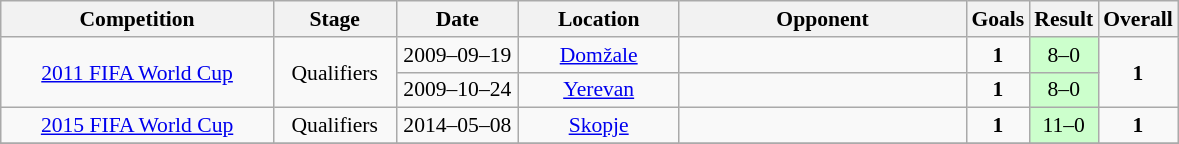<table class="wikitable" style="font-size:90%">
<tr>
<th width=175px>Competition</th>
<th width=75px>Stage</th>
<th width=75px>Date</th>
<th width=100px>Location</th>
<th width=185px>Opponent</th>
<th width=25px>Goals</th>
<th width=25>Result</th>
<th width=25px>Overall</th>
</tr>
<tr align=center>
<td rowspan=2><a href='#'>2011 FIFA World Cup</a></td>
<td rowspan=2>Qualifiers</td>
<td>2009–09–19</td>
<td><a href='#'>Domžale</a></td>
<td align=left></td>
<td><strong>1</strong></td>
<td bgcolor=#CCFFCC>8–0</td>
<td rowspan=2><strong>1</strong></td>
</tr>
<tr align=center>
<td>2009–10–24</td>
<td><a href='#'>Yerevan</a></td>
<td align=left></td>
<td><strong>1</strong></td>
<td bgcolor=#CCFFCC>8–0</td>
</tr>
<tr align=center>
<td><a href='#'>2015 FIFA World Cup</a></td>
<td>Qualifiers</td>
<td>2014–05–08</td>
<td><a href='#'>Skopje</a></td>
<td align=left></td>
<td><strong>1</strong></td>
<td bgcolor=#CCFFCC>11–0</td>
<td><strong>1</strong></td>
</tr>
<tr>
</tr>
</table>
